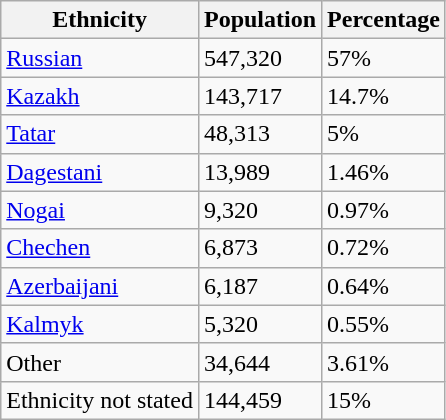<table class="wikitable">
<tr>
<th>Ethnicity</th>
<th>Population</th>
<th>Percentage</th>
</tr>
<tr>
<td><a href='#'>Russian</a></td>
<td>547,320</td>
<td>57%</td>
</tr>
<tr>
<td><a href='#'>Kazakh</a></td>
<td>143,717</td>
<td>14.7%</td>
</tr>
<tr>
<td><a href='#'>Tatar</a></td>
<td>48,313</td>
<td>5%</td>
</tr>
<tr>
<td><a href='#'>Dagestani</a></td>
<td>13,989</td>
<td>1.46%</td>
</tr>
<tr>
<td><a href='#'>Nogai</a></td>
<td>9,320</td>
<td>0.97%</td>
</tr>
<tr>
<td><a href='#'>Chechen</a></td>
<td>6,873</td>
<td>0.72%</td>
</tr>
<tr>
<td><a href='#'>Azerbaijani</a></td>
<td>6,187</td>
<td>0.64%</td>
</tr>
<tr>
<td><a href='#'>Kalmyk</a></td>
<td>5,320</td>
<td>0.55%</td>
</tr>
<tr>
<td>Other</td>
<td>34,644</td>
<td>3.61%</td>
</tr>
<tr>
<td>Ethnicity not stated</td>
<td>144,459</td>
<td>15%</td>
</tr>
</table>
